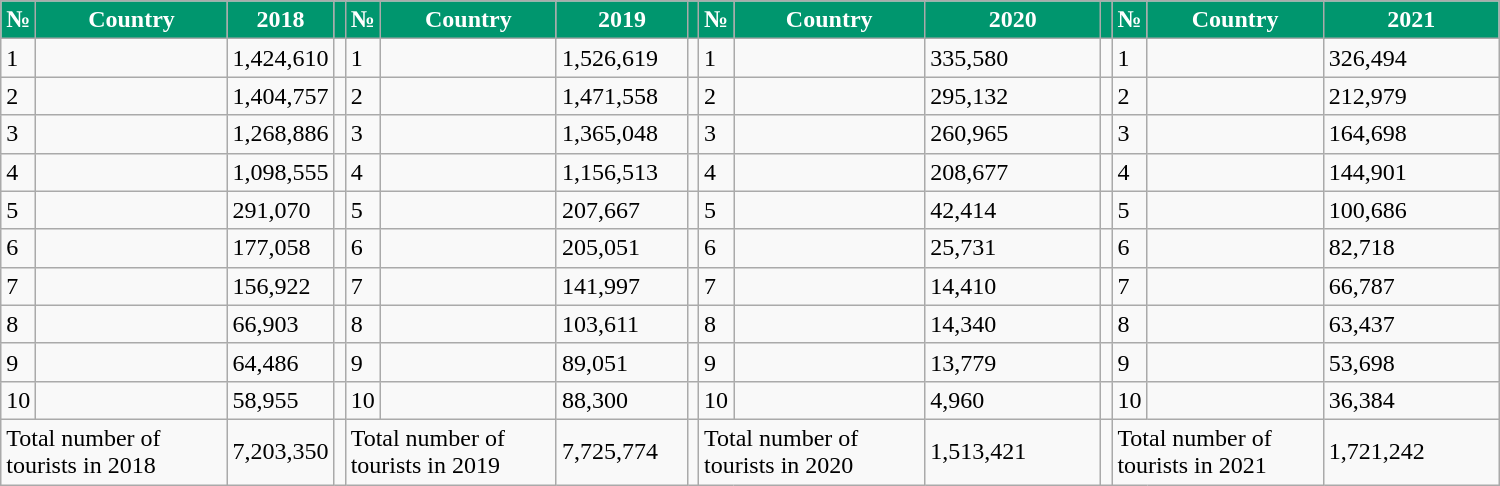<table class="wikitable">
<tr style="color:white;">
<th style="width:2px; background:#00966E;">№</th>
<th style="width:120px; background:#00966E;">Country</th>
<th style="width:50px; background:#00966E;">2018</th>
<th style="background-color:#00966E;"></th>
<th style="width:2px; background:#00966E;">№</th>
<th style="width:110px; background:#00966E;">Country</th>
<th style="width:80px; background:#00966E;">2019</th>
<th style="background-color:#00966E;"></th>
<th style="width:2px; background:#00966E;">№</th>
<th style="width:120px; background:#00966E;">Country</th>
<th style="width:110px; background:#00966E;">2020</th>
<th style="background-color:#00966E;"></th>
<th style="width:2px; background:#00966E;">№</th>
<th style="width:110px; background:#00966E;">Country</th>
<th style="width:110px; background:#00966E;">2021</th>
</tr>
<tr>
<td>1</td>
<td></td>
<td> 1,424,610</td>
<td></td>
<td>1</td>
<td></td>
<td> 1,526,619</td>
<td></td>
<td>1</td>
<td></td>
<td>  335,580</td>
<td></td>
<td>1</td>
<td></td>
<td> 326,494</td>
</tr>
<tr>
<td>2</td>
<td></td>
<td> 1,404,757</td>
<td></td>
<td>2</td>
<td></td>
<td> 1,471,558</td>
<td></td>
<td>2</td>
<td></td>
<td> 295,132</td>
<td></td>
<td>2</td>
<td></td>
<td> 212,979</td>
</tr>
<tr>
<td>3</td>
<td></td>
<td> 1,268,886</td>
<td></td>
<td>3</td>
<td></td>
<td> 1,365,048</td>
<td></td>
<td>3</td>
<td></td>
<td> 260,965</td>
<td></td>
<td>3</td>
<td></td>
<td> 164,698</td>
</tr>
<tr>
<td>4</td>
<td></td>
<td> 1,098,555</td>
<td></td>
<td>4</td>
<td></td>
<td> 1,156,513</td>
<td></td>
<td>4</td>
<td></td>
<td>  208,677</td>
<td></td>
<td>4</td>
<td></td>
<td> 144,901</td>
</tr>
<tr>
<td>5</td>
<td></td>
<td> 291,070</td>
<td></td>
<td>5</td>
<td></td>
<td> 207,667</td>
<td></td>
<td>5</td>
<td></td>
<td> 42,414</td>
<td></td>
<td>5</td>
<td></td>
<td> 100,686</td>
</tr>
<tr>
<td>6</td>
<td></td>
<td> 177,058</td>
<td></td>
<td>6</td>
<td></td>
<td> 205,051</td>
<td></td>
<td>6</td>
<td></td>
<td> 25,731</td>
<td></td>
<td>6</td>
<td></td>
<td> 82,718</td>
</tr>
<tr>
<td>7</td>
<td></td>
<td> 156,922</td>
<td></td>
<td>7</td>
<td></td>
<td> 141,997</td>
<td></td>
<td>7</td>
<td></td>
<td>14,410</td>
<td></td>
<td>7</td>
<td></td>
<td> 66,787</td>
</tr>
<tr>
<td>8</td>
<td></td>
<td> 66,903</td>
<td></td>
<td>8</td>
<td></td>
<td> 103,611</td>
<td></td>
<td>8</td>
<td></td>
<td>14,340</td>
<td></td>
<td>8</td>
<td></td>
<td> 63,437</td>
</tr>
<tr>
<td>9</td>
<td></td>
<td> 64,486</td>
<td></td>
<td>9</td>
<td></td>
<td> 89,051</td>
<td></td>
<td>9</td>
<td></td>
<td> 13,779</td>
<td></td>
<td>9</td>
<td></td>
<td> 53,698</td>
</tr>
<tr>
<td>10</td>
<td></td>
<td> 58,955</td>
<td></td>
<td>10</td>
<td></td>
<td> 88,300</td>
<td></td>
<td>10</td>
<td></td>
<td>4,960</td>
<td></td>
<td>10</td>
<td></td>
<td> 36,384</td>
</tr>
<tr>
<td colspan="2">Total number of tourists in 2018</td>
<td>7,203,350</td>
<td></td>
<td colspan="2">Total number of tourists in 2019</td>
<td>7,725,774</td>
<td></td>
<td colspan="2">Total number of tourists in 2020</td>
<td>1,513,421</td>
<td></td>
<td colspan="2">Total number of tourists in 2021</td>
<td>1,721,242</td>
</tr>
</table>
